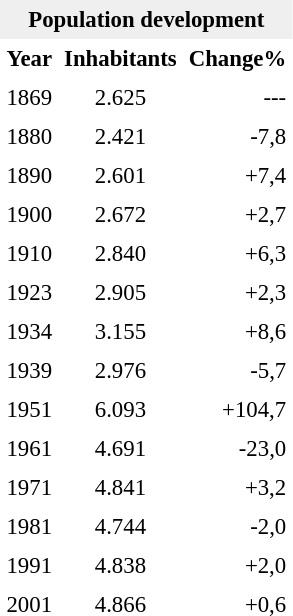<table class="toccolours" align="right" cellpadding="4" cellspacing="0" style="margin:0 1em 0 0; font-size: 95%;">
<tr>
<th colspan=10 bgcolor="#EFEFEF" align="center">Population development</th>
</tr>
<tr>
<th align="center">Year</th>
<th align="center">Inhabitants</th>
<th align="center">Change%</th>
</tr>
<tr>
<td align="center">1869</td>
<td align="center">2.625</td>
<td align="right">---</td>
</tr>
<tr>
<td align="center">1880</td>
<td align="center">2.421</td>
<td align="right">-7,8</td>
</tr>
<tr>
<td align="center">1890</td>
<td align="center">2.601</td>
<td align="right">+7,4</td>
</tr>
<tr>
<td align="center">1900</td>
<td align="center">2.672</td>
<td align="right">+2,7</td>
</tr>
<tr>
<td align="center">1910</td>
<td align="center">2.840</td>
<td align="right">+6,3</td>
</tr>
<tr>
<td align="center">1923</td>
<td align="center">2.905</td>
<td align="right">+2,3</td>
</tr>
<tr>
<td align="center">1934</td>
<td align="center">3.155</td>
<td align="right">+8,6</td>
</tr>
<tr>
<td align="center">1939</td>
<td align="center">2.976</td>
<td align="right">-5,7</td>
</tr>
<tr>
<td align="center">1951</td>
<td align="center">6.093</td>
<td align="right">+104,7</td>
</tr>
<tr>
<td align="center">1961</td>
<td align="center">4.691</td>
<td align="right">-23,0</td>
</tr>
<tr>
<td align="center">1971</td>
<td align="center">4.841</td>
<td align="right">+3,2</td>
</tr>
<tr>
<td align="center">1981</td>
<td align="center">4.744</td>
<td align="right">-2,0</td>
</tr>
<tr>
<td align="center">1991</td>
<td align="center">4.838</td>
<td align="right">+2,0</td>
</tr>
<tr>
<td align="center">2001</td>
<td align="center">4.866</td>
<td align="right">+0,6</td>
</tr>
</table>
